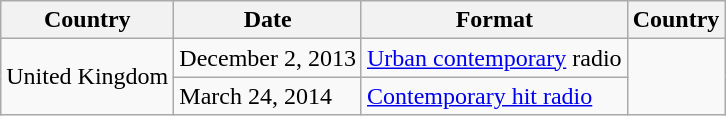<table class="wikitable">
<tr>
<th>Country</th>
<th>Date</th>
<th>Format</th>
<th>Country</th>
</tr>
<tr>
<td rowspan="2">United Kingdom</td>
<td>December 2, 2013</td>
<td><a href='#'>Urban contemporary</a> radio</td>
<td rowspan="2"></td>
</tr>
<tr>
<td>March 24, 2014</td>
<td><a href='#'>Contemporary hit radio</a></td>
</tr>
</table>
